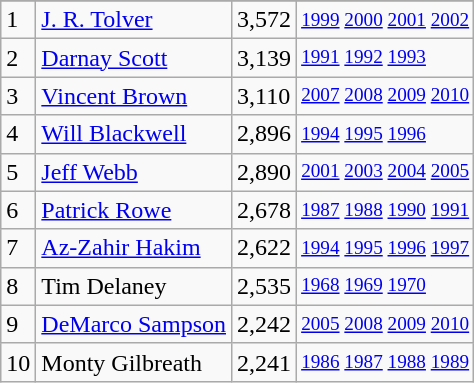<table class="wikitable">
<tr>
</tr>
<tr>
<td>1</td>
<td><a href='#'>J. R. Tolver</a></td>
<td>3,572</td>
<td style="font-size:80%;"><a href='#'>1999</a> <a href='#'>2000</a> <a href='#'>2001</a> <a href='#'>2002</a></td>
</tr>
<tr>
<td>2</td>
<td><a href='#'>Darnay Scott</a></td>
<td>3,139</td>
<td style="font-size:80%;"><a href='#'>1991</a> <a href='#'>1992</a> <a href='#'>1993</a></td>
</tr>
<tr>
<td>3</td>
<td><a href='#'>Vincent Brown</a></td>
<td>3,110</td>
<td style="font-size:80%;"><a href='#'>2007</a> <a href='#'>2008</a> <a href='#'>2009</a> <a href='#'>2010</a></td>
</tr>
<tr>
<td>4</td>
<td><a href='#'>Will Blackwell</a></td>
<td>2,896</td>
<td style="font-size:80%;"><a href='#'>1994</a> <a href='#'>1995</a> <a href='#'>1996</a></td>
</tr>
<tr>
<td>5</td>
<td><a href='#'>Jeff Webb</a></td>
<td>2,890</td>
<td style="font-size:80%;"><a href='#'>2001</a> <a href='#'>2003</a> <a href='#'>2004</a> <a href='#'>2005</a></td>
</tr>
<tr>
<td>6</td>
<td><a href='#'>Patrick Rowe</a></td>
<td>2,678</td>
<td style="font-size:80%;"><a href='#'>1987</a> <a href='#'>1988</a> <a href='#'>1990</a> <a href='#'>1991</a></td>
</tr>
<tr>
<td>7</td>
<td><a href='#'>Az-Zahir Hakim</a></td>
<td>2,622</td>
<td style="font-size:80%;"><a href='#'>1994</a> <a href='#'>1995</a> <a href='#'>1996</a> <a href='#'>1997</a></td>
</tr>
<tr>
<td>8</td>
<td>Tim Delaney</td>
<td>2,535</td>
<td style="font-size:80%;"><a href='#'>1968</a> <a href='#'>1969</a> <a href='#'>1970</a></td>
</tr>
<tr>
<td>9</td>
<td><a href='#'>DeMarco Sampson</a></td>
<td>2,242</td>
<td style="font-size:80%;"><a href='#'>2005</a> <a href='#'>2008</a> <a href='#'>2009</a> <a href='#'>2010</a></td>
</tr>
<tr>
<td>10</td>
<td>Monty Gilbreath</td>
<td>2,241</td>
<td style="font-size:80%;"><a href='#'>1986</a> <a href='#'>1987</a> <a href='#'>1988</a> <a href='#'>1989</a></td>
</tr>
</table>
